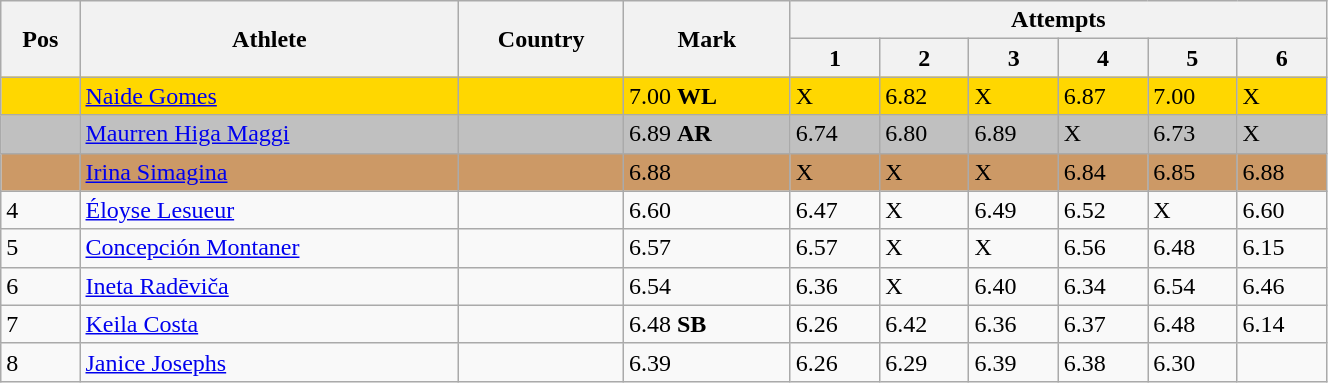<table class="wikitable" width=70%>
<tr>
<th rowspan=2>Pos</th>
<th rowspan=2>Athlete</th>
<th rowspan=2>Country</th>
<th rowspan=2>Mark</th>
<th colspan=6>Attempts</th>
</tr>
<tr>
<th>1</th>
<th>2</th>
<th>3</th>
<th>4</th>
<th>5</th>
<th>6</th>
</tr>
<tr bgcolor=gold>
<td></td>
<td><a href='#'>Naide Gomes</a></td>
<td></td>
<td>7.00 <strong>WL</strong></td>
<td>X</td>
<td>6.82</td>
<td>X</td>
<td>6.87</td>
<td>7.00</td>
<td>X</td>
</tr>
<tr bgcolor=silver>
<td></td>
<td><a href='#'>Maurren Higa Maggi</a></td>
<td></td>
<td>6.89 <strong>AR</strong></td>
<td>6.74</td>
<td>6.80</td>
<td>6.89</td>
<td>X</td>
<td>6.73</td>
<td>X</td>
</tr>
<tr bgcolor=cc9966>
<td></td>
<td><a href='#'>Irina Simagina</a></td>
<td></td>
<td>6.88</td>
<td>X</td>
<td>X</td>
<td>X</td>
<td>6.84</td>
<td>6.85</td>
<td>6.88</td>
</tr>
<tr>
<td>4</td>
<td><a href='#'>Éloyse Lesueur</a></td>
<td></td>
<td>6.60</td>
<td>6.47</td>
<td>X</td>
<td>6.49</td>
<td>6.52</td>
<td>X</td>
<td>6.60</td>
</tr>
<tr>
<td>5</td>
<td><a href='#'>Concepción Montaner</a></td>
<td></td>
<td>6.57</td>
<td>6.57</td>
<td>X</td>
<td>X</td>
<td>6.56</td>
<td>6.48</td>
<td>6.15</td>
</tr>
<tr>
<td>6</td>
<td><a href='#'>Ineta Radēviča</a></td>
<td></td>
<td>6.54</td>
<td>6.36</td>
<td>X</td>
<td>6.40</td>
<td>6.34</td>
<td>6.54</td>
<td>6.46</td>
</tr>
<tr>
<td>7</td>
<td><a href='#'>Keila Costa</a></td>
<td></td>
<td>6.48 <strong>SB</strong></td>
<td>6.26</td>
<td>6.42</td>
<td>6.36</td>
<td>6.37</td>
<td>6.48</td>
<td>6.14</td>
</tr>
<tr>
<td>8</td>
<td><a href='#'>Janice Josephs</a></td>
<td></td>
<td>6.39</td>
<td>6.26</td>
<td>6.29</td>
<td>6.39</td>
<td>6.38</td>
<td>6.30</td>
</tr>
</table>
